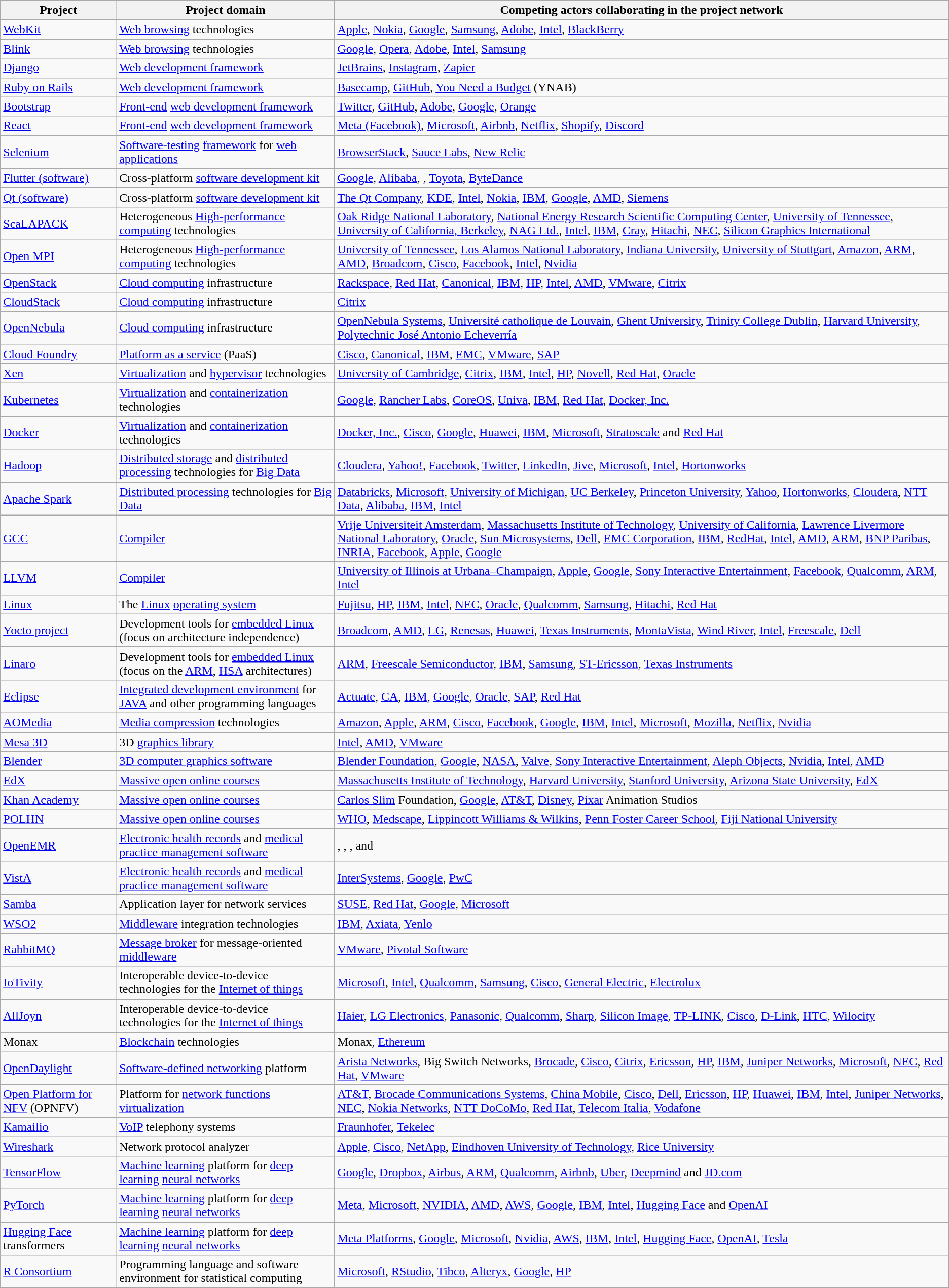<table class="wikitable">
<tr>
<th>Project</th>
<th>Project domain</th>
<th>Competing actors collaborating in the project network</th>
</tr>
<tr>
<td><a href='#'>WebKit</a></td>
<td><a href='#'>Web browsing</a> technologies</td>
<td><a href='#'>Apple</a>, <a href='#'>Nokia</a>, <a href='#'>Google</a>, <a href='#'>Samsung</a>, <a href='#'>Adobe</a>, <a href='#'>Intel</a>, <a href='#'>BlackBerry</a></td>
</tr>
<tr>
<td><a href='#'>Blink</a></td>
<td><a href='#'>Web browsing</a> technologies</td>
<td><a href='#'>Google</a>, <a href='#'>Opera</a>, <a href='#'>Adobe</a>, <a href='#'>Intel</a>, <a href='#'>Samsung</a></td>
</tr>
<tr>
<td><a href='#'>Django</a></td>
<td><a href='#'>Web development framework</a></td>
<td><a href='#'>JetBrains</a>, <a href='#'>Instagram</a>, <a href='#'>Zapier</a></td>
</tr>
<tr>
<td><a href='#'>Ruby on Rails</a></td>
<td><a href='#'>Web development framework</a></td>
<td><a href='#'>Basecamp</a>, <a href='#'>GitHub</a>, <a href='#'>You Need a Budget</a> (YNAB)</td>
</tr>
<tr>
<td><a href='#'>Bootstrap</a></td>
<td><a href='#'>Front-end</a> <a href='#'>web development framework</a></td>
<td><a href='#'>Twitter</a>, <a href='#'>GitHub</a>, <a href='#'>Adobe</a>, <a href='#'>Google</a>, <a href='#'>Orange</a></td>
</tr>
<tr>
<td><a href='#'>React</a></td>
<td><a href='#'>Front-end</a> <a href='#'>web development framework</a></td>
<td><a href='#'>Meta (Facebook)</a>, <a href='#'>Microsoft</a>, <a href='#'>Airbnb</a>, <a href='#'>Netflix</a>, <a href='#'>Shopify</a>, <a href='#'>Discord</a></td>
</tr>
<tr>
<td><a href='#'>Selenium</a></td>
<td><a href='#'>Software-testing</a> <a href='#'>framework</a> for <a href='#'>web applications</a></td>
<td><a href='#'>BrowserStack</a>, <a href='#'>Sauce Labs</a>, <a href='#'>New Relic</a></td>
</tr>
<tr>
<td><a href='#'>Flutter (software)</a></td>
<td>Cross-platform <a href='#'>software development kit</a></td>
<td><a href='#'>Google</a>, <a href='#'>Alibaba</a>,  , <a href='#'>Toyota</a>, <a href='#'>ByteDance</a></td>
</tr>
<tr>
<td><a href='#'>Qt (software)</a></td>
<td>Cross-platform <a href='#'>software development kit</a></td>
<td><a href='#'>The Qt Company</a>, <a href='#'>KDE</a>, <a href='#'>Intel</a>, <a href='#'>Nokia</a>, <a href='#'>IBM</a>, <a href='#'>Google</a>, <a href='#'>AMD</a>, <a href='#'>Siemens</a></td>
</tr>
<tr>
<td><a href='#'>ScaLAPACK</a></td>
<td>Heterogeneous <a href='#'>High-performance computing</a> technologies</td>
<td><a href='#'>Oak Ridge National Laboratory</a>, <a href='#'>National Energy Research Scientific Computing Center</a>, <a href='#'>University of Tennessee</a>, <a href='#'>University of California, Berkeley</a>, <a href='#'>NAG Ltd.</a>, <a href='#'>Intel</a>, <a href='#'>IBM</a>, <a href='#'>Cray</a>, <a href='#'>Hitachi</a>, <a href='#'>NEC</a>, <a href='#'>Silicon Graphics International</a></td>
</tr>
<tr>
<td><a href='#'>Open MPI</a></td>
<td>Heterogeneous <a href='#'>High-performance computing</a> technologies</td>
<td><a href='#'>University of Tennessee</a>, <a href='#'>Los Alamos National Laboratory</a>, <a href='#'>Indiana University</a>, <a href='#'>University of Stuttgart</a>, <a href='#'>Amazon</a>, <a href='#'>ARM</a>, <a href='#'>AMD</a>, <a href='#'>Broadcom</a>, <a href='#'>Cisco</a>, <a href='#'>Facebook</a>, <a href='#'>Intel</a>, <a href='#'>Nvidia</a></td>
</tr>
<tr>
<td><a href='#'>OpenStack</a></td>
<td><a href='#'>Cloud computing</a> infrastructure</td>
<td><a href='#'>Rackspace</a>, <a href='#'>Red Hat</a>, <a href='#'>Canonical</a>, <a href='#'>IBM</a>, <a href='#'>HP</a>, <a href='#'>Intel</a>, <a href='#'>AMD</a>, <a href='#'>VMware</a>, <a href='#'>Citrix</a></td>
</tr>
<tr>
<td><a href='#'>CloudStack</a></td>
<td><a href='#'>Cloud computing</a> infrastructure</td>
<td><a href='#'>Citrix</a></td>
</tr>
<tr>
<td><a href='#'>OpenNebula</a></td>
<td><a href='#'>Cloud computing</a> infrastructure</td>
<td><a href='#'>OpenNebula Systems</a>, <a href='#'>Université catholique de Louvain</a>, <a href='#'>Ghent University</a>, <a href='#'>Trinity College Dublin</a>, <a href='#'>Harvard University</a>, <a href='#'>Polytechnic José Antonio Echeverría</a></td>
</tr>
<tr>
<td><a href='#'>Cloud Foundry</a></td>
<td><a href='#'>Platform as a service</a> (PaaS)</td>
<td><a href='#'>Cisco</a>, <a href='#'>Canonical</a>, <a href='#'>IBM</a>, <a href='#'>EMC</a>, <a href='#'>VMware</a>, <a href='#'>SAP</a></td>
</tr>
<tr>
<td><a href='#'>Xen</a></td>
<td><a href='#'>Virtualization</a> and <a href='#'>hypervisor</a> technologies</td>
<td><a href='#'>University of Cambridge</a>, <a href='#'>Citrix</a>, <a href='#'>IBM</a>, <a href='#'>Intel</a>, <a href='#'>HP</a>, <a href='#'>Novell</a>, <a href='#'>Red Hat</a>, <a href='#'>Oracle</a><br></td>
</tr>
<tr>
<td><a href='#'>Kubernetes</a></td>
<td><a href='#'>Virtualization</a> and <a href='#'>containerization</a> technologies</td>
<td><a href='#'>Google</a>, <a href='#'>Rancher Labs</a>, <a href='#'>CoreOS</a>, <a href='#'>Univa</a>, <a href='#'>IBM</a>, <a href='#'>Red Hat</a>, <a href='#'>Docker, Inc.</a></td>
</tr>
<tr>
<td><a href='#'>Docker</a></td>
<td><a href='#'>Virtualization</a> and <a href='#'>containerization</a> technologies</td>
<td><a href='#'>Docker, Inc.</a>, <a href='#'>Cisco</a>, <a href='#'>Google</a>, <a href='#'>Huawei</a>, <a href='#'>IBM</a>, <a href='#'>Microsoft</a>, <a href='#'>Stratoscale</a> and <a href='#'>Red Hat</a></td>
</tr>
<tr>
<td><a href='#'>Hadoop</a></td>
<td><a href='#'>Distributed storage</a> and <a href='#'>distributed processing</a> technologies for <a href='#'>Big Data</a></td>
<td><a href='#'>Cloudera</a>, <a href='#'>Yahoo!</a>, <a href='#'>Facebook</a>, <a href='#'>Twitter</a>, <a href='#'>LinkedIn</a>, <a href='#'>Jive</a>, <a href='#'>Microsoft</a>, <a href='#'>Intel</a>, <a href='#'>Hortonworks</a></td>
</tr>
<tr>
<td><a href='#'>Apache Spark</a></td>
<td><a href='#'>Distributed processing</a> technologies for <a href='#'>Big Data</a></td>
<td><a href='#'>Databricks</a>, <a href='#'>Microsoft</a>, <a href='#'>University of Michigan</a>, <a href='#'>UC Berkeley</a>, <a href='#'>Princeton University</a>, <a href='#'>Yahoo</a>, <a href='#'>Hortonworks</a>, <a href='#'>Cloudera</a>, <a href='#'>NTT Data</a>, <a href='#'>Alibaba</a>, <a href='#'>IBM</a>, <a href='#'>Intel</a></td>
</tr>
<tr>
<td><a href='#'>GCC</a></td>
<td><a href='#'>Compiler</a></td>
<td><a href='#'>Vrije Universiteit Amsterdam</a>, <a href='#'>Massachusetts Institute of Technology</a>, <a href='#'>University of California</a>, <a href='#'>Lawrence Livermore National Laboratory</a>, <a href='#'>Oracle</a>, <a href='#'>Sun Microsystems</a>, <a href='#'>Dell</a>, <a href='#'>EMC Corporation</a>, <a href='#'>IBM</a>, <a href='#'>RedHat</a>, <a href='#'>Intel</a>, <a href='#'>AMD</a>, <a href='#'>ARM</a>, <a href='#'>BNP Paribas</a>, <a href='#'>INRIA</a>, <a href='#'>Facebook</a>, <a href='#'>Apple</a>, <a href='#'>Google</a></td>
</tr>
<tr>
<td><a href='#'>LLVM</a></td>
<td><a href='#'>Compiler</a></td>
<td><a href='#'>University of Illinois at Urbana–Champaign</a>, <a href='#'>Apple</a>, <a href='#'>Google</a>, <a href='#'>Sony Interactive Entertainment</a>, <a href='#'>Facebook</a>, <a href='#'>Qualcomm</a>, <a href='#'>ARM</a>, <a href='#'>Intel</a></td>
</tr>
<tr>
<td><a href='#'>Linux</a></td>
<td>The <a href='#'>Linux</a> <a href='#'>operating system</a></td>
<td><a href='#'>Fujitsu</a>, <a href='#'>HP</a>, <a href='#'>IBM</a>, <a href='#'>Intel</a>, <a href='#'>NEC</a>, <a href='#'>Oracle</a>, <a href='#'>Qualcomm</a>, <a href='#'>Samsung</a>, <a href='#'>Hitachi</a>, <a href='#'>Red Hat</a></td>
</tr>
<tr>
<td><a href='#'>Yocto project</a></td>
<td>Development tools for <a href='#'>embedded Linux</a> (focus on architecture independence)</td>
<td><a href='#'>Broadcom</a>, <a href='#'>AMD</a>, <a href='#'>LG</a>, <a href='#'>Renesas</a>, <a href='#'>Huawei</a>, <a href='#'>Texas Instruments</a>, <a href='#'>MontaVista</a>, <a href='#'>Wind River</a>, <a href='#'>Intel</a>, <a href='#'>Freescale</a>, <a href='#'>Dell</a></td>
</tr>
<tr>
<td><a href='#'>Linaro</a></td>
<td>Development tools for <a href='#'>embedded Linux</a> (focus on the <a href='#'>ARM</a>, <a href='#'>HSA</a> architectures)</td>
<td><a href='#'>ARM</a>, <a href='#'>Freescale Semiconductor</a>, <a href='#'>IBM</a>, <a href='#'>Samsung</a>, <a href='#'>ST-Ericsson</a>, <a href='#'>Texas Instruments</a></td>
</tr>
<tr>
<td><a href='#'>Eclipse</a></td>
<td><a href='#'>Integrated development environment</a> for <a href='#'>JAVA</a> and other programming languages</td>
<td><a href='#'>Actuate</a>, <a href='#'>CA</a>, <a href='#'>IBM</a>, <a href='#'>Google</a>, <a href='#'>Oracle</a>, <a href='#'>SAP</a>, <a href='#'>Red Hat</a></td>
</tr>
<tr>
<td><a href='#'>AOMedia</a></td>
<td><a href='#'>Media compression</a> technologies</td>
<td><a href='#'>Amazon</a>, <a href='#'>Apple</a>, <a href='#'>ARM</a>, <a href='#'>Cisco</a>, <a href='#'>Facebook</a>, <a href='#'>Google</a>, <a href='#'>IBM</a>, <a href='#'>Intel</a>, <a href='#'>Microsoft</a>, <a href='#'>Mozilla</a>, <a href='#'>Netflix</a>, <a href='#'>Nvidia</a></td>
</tr>
<tr>
<td><a href='#'>Mesa 3D</a></td>
<td>3D <a href='#'>graphics library</a></td>
<td><a href='#'>Intel</a>, <a href='#'>AMD</a>, <a href='#'>VMware</a></td>
</tr>
<tr>
<td><a href='#'>Blender</a></td>
<td><a href='#'>3D computer graphics software</a></td>
<td><a href='#'>Blender Foundation</a>, <a href='#'>Google</a>, <a href='#'>NASA</a>, <a href='#'>Valve</a>, <a href='#'>Sony Interactive Entertainment</a>, <a href='#'>Aleph Objects</a>, <a href='#'>Nvidia</a>, <a href='#'>Intel</a>, <a href='#'>AMD</a></td>
</tr>
<tr>
<td><a href='#'>EdX</a></td>
<td><a href='#'>Massive open online courses</a></td>
<td><a href='#'>Massachusetts Institute of Technology</a>, <a href='#'>Harvard University</a>, <a href='#'>Stanford University</a>, <a href='#'>Arizona State University</a>, <a href='#'>EdX</a></td>
</tr>
<tr>
<td><a href='#'>Khan Academy</a></td>
<td><a href='#'>Massive open online courses</a></td>
<td><a href='#'>Carlos Slim</a> Foundation, <a href='#'>Google</a>, <a href='#'>AT&T</a>, <a href='#'>Disney</a>, <a href='#'>Pixar</a> Animation Studios</td>
</tr>
<tr>
<td><a href='#'>POLHN</a></td>
<td><a href='#'>Massive open online courses</a></td>
<td><a href='#'>WHO</a>, <a href='#'>Medscape</a>, <a href='#'>Lippincott Williams & Wilkins</a>, <a href='#'>Penn Foster Career School</a>, <a href='#'>Fiji National University</a></td>
</tr>
<tr>
<td><a href='#'>OpenEMR</a></td>
<td><a href='#'>Electronic health records</a> and <a href='#'>medical practice management software</a></td>
<td>, , , and </td>
</tr>
<tr>
<td><a href='#'>VistA</a></td>
<td><a href='#'>Electronic health records</a> and <a href='#'>medical practice management software</a></td>
<td><a href='#'>InterSystems</a>, <a href='#'>Google</a>, <a href='#'>PwC</a></td>
</tr>
<tr>
<td><a href='#'>Samba</a></td>
<td>Application layer for network services</td>
<td><a href='#'>SUSE</a>, <a href='#'>Red Hat</a>, <a href='#'>Google</a>, <a href='#'>Microsoft</a></td>
</tr>
<tr>
<td><a href='#'>WSO2</a></td>
<td><a href='#'>Middleware</a> integration technologies</td>
<td><a href='#'>IBM</a>, <a href='#'>Axiata</a>, <a href='#'>Yenlo</a></td>
</tr>
<tr>
<td><a href='#'>RabbitMQ</a></td>
<td><a href='#'>Message broker</a> for message-oriented <a href='#'>middleware</a></td>
<td><a href='#'>VMware</a>, <a href='#'>Pivotal Software</a></td>
</tr>
<tr>
<td><a href='#'>IoTivity</a></td>
<td>Interoperable device-to-device technologies for the <a href='#'>Internet of things</a></td>
<td><a href='#'>Microsoft</a>, <a href='#'>Intel</a>, <a href='#'>Qualcomm</a>, <a href='#'>Samsung</a>, <a href='#'>Cisco</a>, <a href='#'>General Electric</a>, <a href='#'>Electrolux</a></td>
</tr>
<tr>
<td><a href='#'>AllJoyn</a></td>
<td>Interoperable device-to-device technologies for the <a href='#'>Internet of things</a></td>
<td><a href='#'>Haier</a>, <a href='#'>LG Electronics</a>, <a href='#'>Panasonic</a>, <a href='#'>Qualcomm</a>, <a href='#'>Sharp</a>, <a href='#'>Silicon Image</a>, <a href='#'>TP-LINK</a>, <a href='#'>Cisco</a>, <a href='#'>D-Link</a>, <a href='#'>HTC</a>, <a href='#'>Wilocity</a></td>
</tr>
<tr>
<td>Monax</td>
<td><a href='#'>Blockchain</a> technologies</td>
<td>Monax, <a href='#'>Ethereum</a></td>
</tr>
<tr>
<td><a href='#'>OpenDaylight</a></td>
<td><a href='#'>Software-defined networking</a> platform</td>
<td><a href='#'>Arista Networks</a>, Big Switch Networks, <a href='#'>Brocade</a>, <a href='#'>Cisco</a>, <a href='#'>Citrix</a>, <a href='#'>Ericsson</a>, <a href='#'>HP</a>, <a href='#'>IBM</a>, <a href='#'>Juniper Networks</a>, <a href='#'>Microsoft</a>, <a href='#'>NEC</a>, <a href='#'>Red Hat</a>, <a href='#'>VMware</a></td>
</tr>
<tr>
<td><a href='#'>Open Platform for NFV</a> (OPNFV)</td>
<td>Platform for <a href='#'>network functions virtualization</a></td>
<td><a href='#'>AT&T</a>, <a href='#'>Brocade Communications Systems</a>, <a href='#'>China Mobile</a>, <a href='#'>Cisco</a>, <a href='#'>Dell</a>, <a href='#'>Ericsson</a>, <a href='#'>HP</a>, <a href='#'>Huawei</a>, <a href='#'>IBM</a>, <a href='#'>Intel</a>, <a href='#'>Juniper Networks</a>, <a href='#'>NEC</a>, <a href='#'>Nokia Networks</a>, <a href='#'>NTT DoCoMo</a>, <a href='#'>Red Hat</a>, <a href='#'>Telecom Italia</a>, <a href='#'>Vodafone</a></td>
</tr>
<tr>
<td><a href='#'>Kamailio</a></td>
<td><a href='#'>VoIP</a> telephony systems</td>
<td><a href='#'>Fraunhofer</a>, <a href='#'>Tekelec</a></td>
</tr>
<tr>
<td><a href='#'>Wireshark</a></td>
<td>Network protocol analyzer</td>
<td><a href='#'>Apple</a>, <a href='#'>Cisco</a>, <a href='#'>NetApp</a>, <a href='#'>Eindhoven University of Technology</a>, <a href='#'>Rice University</a></td>
</tr>
<tr>
<td><a href='#'>TensorFlow</a></td>
<td><a href='#'>Machine learning</a> platform for <a href='#'>deep learning</a> <a href='#'>neural networks</a></td>
<td><a href='#'>Google</a>, <a href='#'>Dropbox</a>, <a href='#'>Airbus</a>, <a href='#'>ARM</a>, <a href='#'>Qualcomm</a>, <a href='#'>Airbnb</a>, <a href='#'>Uber</a>, <a href='#'>Deepmind</a> and <a href='#'>JD.com</a></td>
</tr>
<tr>
<td><a href='#'>PyTorch</a></td>
<td><a href='#'>Machine learning</a> platform for <a href='#'>deep learning</a> <a href='#'>neural networks</a></td>
<td><a href='#'>Meta</a>, <a href='#'>Microsoft</a>, <a href='#'>NVIDIA</a>, <a href='#'>AMD</a>, <a href='#'>AWS</a>, <a href='#'>Google</a>, <a href='#'>IBM</a>, <a href='#'>Intel</a>, <a href='#'>Hugging Face</a> and  <a href='#'>OpenAI</a></td>
</tr>
<tr>
<td><a href='#'>Hugging Face</a> transformers</td>
<td><a href='#'>Machine learning</a> platform for <a href='#'>deep learning</a> <a href='#'>neural networks</a></td>
<td><a href='#'>Meta Platforms</a>, <a href='#'>Google</a>, <a href='#'>Microsoft</a>, <a href='#'>Nvidia</a>, <a href='#'>AWS</a>, <a href='#'>IBM</a>, <a href='#'>Intel</a>, <a href='#'>Hugging Face</a>, <a href='#'>OpenAI</a>, <a href='#'>Tesla</a></td>
</tr>
<tr>
<td><a href='#'>R Consortium</a></td>
<td>Programming language and software environment for statistical computing</td>
<td><a href='#'>Microsoft</a>, <a href='#'>RStudio</a>, <a href='#'>Tibco</a>, <a href='#'>Alteryx</a>, <a href='#'>Google</a>, <a href='#'>HP</a></td>
</tr>
<tr tel>
</tr>
</table>
